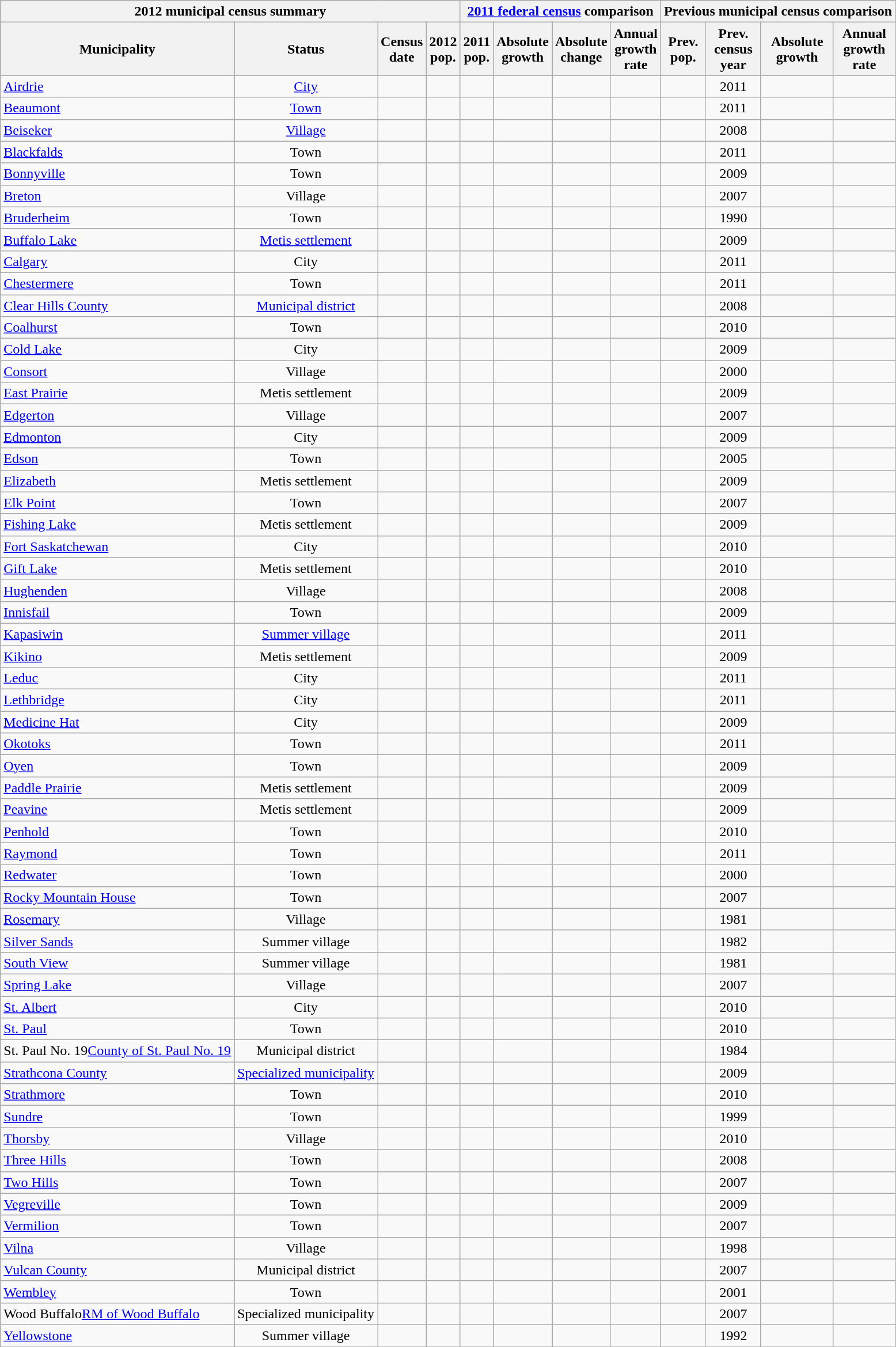<table class="wikitable sortable">
<tr>
<th colspan=4 class=unsortable>2012 municipal census summary</th>
<th colspan=4 class=unsortable><a href='#'>2011 federal census</a> comparison</th>
<th colspan=4 class=unsortable>Previous municipal census comparison</th>
</tr>
<tr>
<th>Municipality</th>
<th>Status</th>
<th>Census<br>date</th>
<th>2012<br>pop.</th>
<th>2011<br>pop.</th>
<th>Absolute<br>growth</th>
<th>Absolute<br>change</th>
<th>Annual<br>growth<br>rate</th>
<th>Prev.<br>pop.<br></th>
<th>Prev.<br>census<br>year<br></th>
<th>Absolute<br>growth</th>
<th>Annual<br>growth<br>rate</th>
</tr>
<tr>
<td scope=row><a href='#'>Airdrie</a></td>
<td align=center><a href='#'>City</a></td>
<td align=center></td>
<td align=center></td>
<td align=center></td>
<td align=center></td>
<td align=center></td>
<td align=center></td>
<td align=center></td>
<td align=center>2011</td>
<td align=center></td>
<td align=center></td>
</tr>
<tr>
<td scope=row><a href='#'>Beaumont</a></td>
<td align=center><a href='#'>Town</a></td>
<td align=center></td>
<td align=center></td>
<td align=center></td>
<td align=center></td>
<td align=center></td>
<td align=center></td>
<td align=center></td>
<td align=center>2011</td>
<td align=center></td>
<td align=center></td>
</tr>
<tr>
<td scope=row><a href='#'>Beiseker</a></td>
<td align=center><a href='#'>Village</a></td>
<td align=center></td>
<td align=center></td>
<td align=center></td>
<td align=center></td>
<td align=center></td>
<td align=center></td>
<td align=center></td>
<td align=center>2008</td>
<td align=center></td>
<td align=center></td>
</tr>
<tr>
<td scope=row><a href='#'>Blackfalds</a></td>
<td align=center>Town</td>
<td align=center></td>
<td align=center></td>
<td align=center></td>
<td align=center></td>
<td align=center></td>
<td align=center></td>
<td align=center></td>
<td align=center>2011</td>
<td align=center></td>
<td align=center></td>
</tr>
<tr>
<td scope=row><a href='#'>Bonnyville</a></td>
<td align=center>Town</td>
<td align=center></td>
<td align=center></td>
<td align=center></td>
<td align=center></td>
<td align=center></td>
<td align=center></td>
<td align=center></td>
<td align=center>2009</td>
<td align=center></td>
<td align=center></td>
</tr>
<tr>
<td scope=row><a href='#'>Breton</a></td>
<td align=center>Village</td>
<td align=center></td>
<td align=center></td>
<td align=center></td>
<td align=center></td>
<td align=center></td>
<td align=center></td>
<td align=center></td>
<td align=center>2007</td>
<td align=center></td>
<td align=center></td>
</tr>
<tr>
<td scope=row><a href='#'>Bruderheim</a></td>
<td align=center>Town</td>
<td align=center></td>
<td align=center></td>
<td align=center></td>
<td align=center></td>
<td align=center></td>
<td align=center></td>
<td align=center></td>
<td align=center>1990</td>
<td align=center></td>
<td align=center></td>
</tr>
<tr>
<td scope=row><a href='#'>Buffalo Lake</a></td>
<td align=center><a href='#'>Metis settlement</a></td>
<td align=center></td>
<td align=center></td>
<td align=center></td>
<td align=center></td>
<td align=center></td>
<td align=center></td>
<td align=center></td>
<td align=center>2009</td>
<td align=center></td>
<td align=center></td>
</tr>
<tr>
<td scope=row><a href='#'>Calgary</a></td>
<td align=center>City</td>
<td align=center></td>
<td align=center></td>
<td align=center></td>
<td align=center></td>
<td align=center></td>
<td align=center></td>
<td align=center></td>
<td align=center>2011</td>
<td align=center></td>
<td align=center></td>
</tr>
<tr>
<td scope=row><a href='#'>Chestermere</a></td>
<td align=center>Town</td>
<td align=center></td>
<td align=center></td>
<td align=center></td>
<td align=center></td>
<td align=center></td>
<td align=center></td>
<td align=center></td>
<td align=center>2011</td>
<td align=center></td>
<td align=center></td>
</tr>
<tr>
<td scope=row><a href='#'>Clear Hills County</a></td>
<td align=center><a href='#'>Municipal district</a></td>
<td align=center></td>
<td align=center></td>
<td align=center></td>
<td align=center></td>
<td align=center></td>
<td align=center></td>
<td align=center></td>
<td align=center>2008</td>
<td align=center></td>
<td align=center></td>
</tr>
<tr>
<td scope=row><a href='#'>Coalhurst</a></td>
<td align=center>Town</td>
<td align=center></td>
<td align=center></td>
<td align=center></td>
<td align=center></td>
<td align=center></td>
<td align=center></td>
<td align=center></td>
<td align=center>2010</td>
<td align=center></td>
<td align=center></td>
</tr>
<tr>
<td scope=row><a href='#'>Cold Lake</a></td>
<td align=center>City</td>
<td align=center></td>
<td align=center></td>
<td align=center></td>
<td align=center></td>
<td align=center></td>
<td align=center></td>
<td align=center></td>
<td align=center>2009</td>
<td align=center></td>
<td align=center></td>
</tr>
<tr>
<td scope=row><a href='#'>Consort</a></td>
<td align=center>Village</td>
<td align=center></td>
<td align=center></td>
<td align=center></td>
<td align=center></td>
<td align=center></td>
<td align=center></td>
<td align=center></td>
<td align=center>2000</td>
<td align=center></td>
<td align=center></td>
</tr>
<tr>
<td scope=row><a href='#'>East Prairie</a></td>
<td align=center>Metis settlement</td>
<td align=center></td>
<td align=center></td>
<td align=center></td>
<td align=center></td>
<td align=center></td>
<td align=center></td>
<td align=center></td>
<td align=center>2009</td>
<td align=center></td>
<td align=center></td>
</tr>
<tr>
<td scope=row><a href='#'>Edgerton</a></td>
<td align=center>Village</td>
<td align=center></td>
<td align=center></td>
<td align=center></td>
<td align=center></td>
<td align=center></td>
<td align=center></td>
<td align=center></td>
<td align=center>2007</td>
<td align=center></td>
<td align=center></td>
</tr>
<tr>
<td scope=row><a href='#'>Edmonton</a></td>
<td align=center>City</td>
<td align=center></td>
<td align=center></td>
<td align=center></td>
<td align=center></td>
<td align=center></td>
<td align=center></td>
<td align=center></td>
<td align=center>2009</td>
<td align=center></td>
<td align=center></td>
</tr>
<tr>
<td scope=row><a href='#'>Edson</a></td>
<td align=center>Town</td>
<td align=center></td>
<td align=center></td>
<td align=center></td>
<td align=center></td>
<td align=center></td>
<td align=center></td>
<td align=center></td>
<td align=center>2005</td>
<td align=center></td>
<td align=center></td>
</tr>
<tr>
<td scope=row><a href='#'>Elizabeth</a></td>
<td align=center>Metis settlement</td>
<td align=center></td>
<td align=center></td>
<td align=center></td>
<td align=center></td>
<td align=center></td>
<td align=center></td>
<td align=center></td>
<td align=center>2009</td>
<td align=center></td>
<td align=center></td>
</tr>
<tr>
<td scope=row><a href='#'>Elk Point</a></td>
<td align=center>Town</td>
<td align=center></td>
<td align=center></td>
<td align=center></td>
<td align=center></td>
<td align=center></td>
<td align=center></td>
<td align=center></td>
<td align=center>2007</td>
<td align=center></td>
<td align=center></td>
</tr>
<tr>
<td scope=row><a href='#'>Fishing Lake</a></td>
<td align=center>Metis settlement</td>
<td align=center></td>
<td align=center></td>
<td align=center></td>
<td align=center></td>
<td align=center></td>
<td align=center></td>
<td align=center></td>
<td align=center>2009</td>
<td align=center></td>
<td align=center></td>
</tr>
<tr>
<td scope=row><a href='#'>Fort Saskatchewan</a></td>
<td align=center>City</td>
<td align=center></td>
<td align=center></td>
<td align=center></td>
<td align=center></td>
<td align=center></td>
<td align=center></td>
<td align=center></td>
<td align=center>2010</td>
<td align=center></td>
<td align=center></td>
</tr>
<tr>
<td scope=row><a href='#'>Gift Lake</a></td>
<td align=center>Metis settlement</td>
<td align=center></td>
<td align=center></td>
<td align=center></td>
<td align=center></td>
<td align=center></td>
<td align=center></td>
<td align=center></td>
<td align=center>2010</td>
<td align=center></td>
<td align=center></td>
</tr>
<tr>
<td scope=row><a href='#'>Hughenden</a></td>
<td align=center>Village</td>
<td align=center></td>
<td align=center></td>
<td align=center></td>
<td align=center></td>
<td align=center></td>
<td align=center></td>
<td align=center></td>
<td align=center>2008</td>
<td align=center></td>
<td align=center></td>
</tr>
<tr>
<td scope=row><a href='#'>Innisfail</a></td>
<td align=center>Town</td>
<td align=center></td>
<td align=center></td>
<td align=center></td>
<td align=center></td>
<td align=center></td>
<td align=center></td>
<td align=center></td>
<td align=center>2009</td>
<td align=center></td>
<td align=center></td>
</tr>
<tr>
<td scope=row><a href='#'>Kapasiwin</a></td>
<td align=center><a href='#'>Summer village</a></td>
<td align=center></td>
<td align=center></td>
<td align=center></td>
<td align=center></td>
<td align=center></td>
<td align=center></td>
<td align=center></td>
<td align=center>2011</td>
<td align=center></td>
<td align=center></td>
</tr>
<tr>
<td scope=row><a href='#'>Kikino</a></td>
<td align=center>Metis settlement</td>
<td align=center></td>
<td align=center></td>
<td align=center></td>
<td align=center></td>
<td align=center></td>
<td align=center></td>
<td align=center></td>
<td align=center>2009</td>
<td align=center></td>
<td align=center></td>
</tr>
<tr>
<td scope=row><a href='#'>Leduc</a></td>
<td align=center>City</td>
<td align=center></td>
<td align=center></td>
<td align=center></td>
<td align=center></td>
<td align=center></td>
<td align=center></td>
<td align=center></td>
<td align=center>2011</td>
<td align=center></td>
<td align=center></td>
</tr>
<tr>
<td scope=row><a href='#'>Lethbridge</a></td>
<td align=center>City</td>
<td align=center></td>
<td align=center></td>
<td align=center></td>
<td align=center></td>
<td align=center></td>
<td align=center></td>
<td align=center></td>
<td align=center>2011</td>
<td align=center></td>
<td align=center></td>
</tr>
<tr>
<td scope=row><a href='#'>Medicine Hat</a></td>
<td align=center>City</td>
<td align=center></td>
<td align=center></td>
<td align=center></td>
<td align=center></td>
<td align=center></td>
<td align=center></td>
<td align=center></td>
<td align=center>2009</td>
<td align=center></td>
<td align=center></td>
</tr>
<tr>
<td scope=row><a href='#'>Okotoks</a></td>
<td align=center>Town</td>
<td align=center></td>
<td align=center></td>
<td align=center></td>
<td align=center></td>
<td align=center></td>
<td align=center></td>
<td align=center></td>
<td align=center>2011</td>
<td align=center></td>
<td align=center></td>
</tr>
<tr>
<td scope=row><a href='#'>Oyen</a></td>
<td align=center>Town</td>
<td align=center></td>
<td align=center></td>
<td align=center></td>
<td align=center></td>
<td align=center></td>
<td align=center></td>
<td align=center></td>
<td align=center>2009</td>
<td align=center></td>
<td align=center></td>
</tr>
<tr>
<td scope=row><a href='#'>Paddle Prairie</a></td>
<td align=center>Metis settlement</td>
<td align=center></td>
<td align=center></td>
<td align=center></td>
<td align=center></td>
<td align=center></td>
<td align=center></td>
<td align=center></td>
<td align=center>2009</td>
<td align=center></td>
<td align=center></td>
</tr>
<tr>
<td scope=row><a href='#'>Peavine</a></td>
<td align=center>Metis settlement</td>
<td align=center></td>
<td align=center></td>
<td align=center></td>
<td align=center></td>
<td align=center></td>
<td align=center></td>
<td align=center></td>
<td align=center>2009</td>
<td align=center></td>
<td align=center></td>
</tr>
<tr>
<td scope=row><a href='#'>Penhold</a></td>
<td align=center>Town</td>
<td align=center></td>
<td align=center></td>
<td align=center></td>
<td align=center></td>
<td align=center></td>
<td align=center></td>
<td align=center></td>
<td align=center>2010</td>
<td align=center></td>
<td align=center></td>
</tr>
<tr>
<td scope=row><a href='#'>Raymond</a></td>
<td align=center>Town</td>
<td align=center></td>
<td align=center></td>
<td align=center></td>
<td align=center></td>
<td align=center></td>
<td align=center></td>
<td align=center></td>
<td align=center>2011</td>
<td align=center></td>
<td align=center></td>
</tr>
<tr>
<td scope=row><a href='#'>Redwater</a></td>
<td align=center>Town</td>
<td align=center></td>
<td align=center></td>
<td align=center></td>
<td align=center></td>
<td align=center></td>
<td align=center></td>
<td align=center></td>
<td align=center>2000</td>
<td align=center></td>
<td align=center></td>
</tr>
<tr>
<td scope=row><a href='#'>Rocky Mountain House</a></td>
<td align=center>Town</td>
<td align=center></td>
<td align=center></td>
<td align=center></td>
<td align=center></td>
<td align=center></td>
<td align=center></td>
<td align=center></td>
<td align=center>2007</td>
<td align=center></td>
<td align=center></td>
</tr>
<tr>
<td scope=row><a href='#'>Rosemary</a></td>
<td align=center>Village</td>
<td align=center></td>
<td align=center></td>
<td align=center></td>
<td align=center></td>
<td align=center></td>
<td align=center></td>
<td align=center></td>
<td align=center>1981</td>
<td align=center></td>
<td align=center></td>
</tr>
<tr>
<td scope=row><a href='#'>Silver Sands</a></td>
<td align=center>Summer village</td>
<td align=center></td>
<td align=center></td>
<td align=center></td>
<td align=center></td>
<td align=center></td>
<td align=center></td>
<td align=center></td>
<td align=center>1982</td>
<td align=center></td>
<td align=center></td>
</tr>
<tr>
<td scope=row><a href='#'>South View</a></td>
<td align=center>Summer village</td>
<td align=center></td>
<td align=center></td>
<td align=center></td>
<td align=center></td>
<td align=center></td>
<td align=center></td>
<td align=center></td>
<td align=center>1981</td>
<td align=center></td>
<td align=center></td>
</tr>
<tr>
<td scope=row><a href='#'>Spring Lake</a></td>
<td align=center>Village</td>
<td align=center></td>
<td align=center></td>
<td align=center></td>
<td align=center></td>
<td align=center></td>
<td align=center></td>
<td align=center></td>
<td align=center>2007</td>
<td align=center></td>
<td align=center></td>
</tr>
<tr>
<td scope=row><a href='#'>St. Albert</a></td>
<td align=center>City</td>
<td align=center></td>
<td align=center></td>
<td align=center></td>
<td align=center></td>
<td align=center></td>
<td align=center></td>
<td align=center></td>
<td align=center>2010</td>
<td align=center></td>
<td align=center></td>
</tr>
<tr>
<td scope=row><a href='#'>St. Paul</a></td>
<td align=center>Town</td>
<td align=center></td>
<td align=center></td>
<td align=center></td>
<td align=center></td>
<td align=center></td>
<td align=center></td>
<td align=center></td>
<td align=center>2010</td>
<td align=center></td>
<td align=center></td>
</tr>
<tr>
<td scope=row><span>St. Paul No. 19</span><a href='#'>County of St. Paul No. 19</a></td>
<td align=center>Municipal district</td>
<td align=center></td>
<td align=center></td>
<td align=center></td>
<td align=center></td>
<td align=center></td>
<td align=center></td>
<td align=center></td>
<td align=center>1984</td>
<td align=center></td>
<td align=center></td>
</tr>
<tr>
<td scope=row><a href='#'>Strathcona County</a></td>
<td align=center><a href='#'>Specialized municipality</a></td>
<td align=center></td>
<td align=center></td>
<td align=center></td>
<td align=center></td>
<td align=center></td>
<td align=center></td>
<td align=center></td>
<td align=center>2009</td>
<td align=center></td>
<td align=center></td>
</tr>
<tr>
<td scope=row><a href='#'>Strathmore</a></td>
<td align=center>Town</td>
<td align=center></td>
<td align=center></td>
<td align=center></td>
<td align=center></td>
<td align=center></td>
<td align=center></td>
<td align=center></td>
<td align=center>2010</td>
<td align=center></td>
<td align=center></td>
</tr>
<tr>
<td scope=row><a href='#'>Sundre</a></td>
<td align=center>Town</td>
<td align=center></td>
<td align=center></td>
<td align=center></td>
<td align=center></td>
<td align=center></td>
<td align=center></td>
<td align=center></td>
<td align=center>1999</td>
<td align=center></td>
<td align=center></td>
</tr>
<tr>
<td scope=row><a href='#'>Thorsby</a></td>
<td align=center>Village</td>
<td align=center></td>
<td align=center></td>
<td align=center></td>
<td align=center></td>
<td align=center></td>
<td align=center></td>
<td align=center></td>
<td align=center>2010</td>
<td align=center></td>
<td align=center></td>
</tr>
<tr>
<td scope=row><a href='#'>Three Hills</a></td>
<td align=center>Town</td>
<td align=center></td>
<td align=center></td>
<td align=center></td>
<td align=center></td>
<td align=center></td>
<td align=center></td>
<td align=center></td>
<td align=center>2008</td>
<td align=center></td>
<td align=center></td>
</tr>
<tr>
<td scope=row><a href='#'>Two Hills</a></td>
<td align=center>Town</td>
<td align=center></td>
<td align=center></td>
<td align=center></td>
<td align=center></td>
<td align=center></td>
<td align=center></td>
<td align=center></td>
<td align=center>2007</td>
<td align=center></td>
<td align=center></td>
</tr>
<tr>
<td scope=row><a href='#'>Vegreville</a></td>
<td align=center>Town</td>
<td align=center></td>
<td align=center></td>
<td align=center></td>
<td align=center></td>
<td align=center></td>
<td align=center></td>
<td align=center></td>
<td align=center>2009</td>
<td align=center></td>
<td align=center></td>
</tr>
<tr>
<td scope=row><a href='#'>Vermilion</a></td>
<td align=center>Town</td>
<td align=center></td>
<td align=center></td>
<td align=center></td>
<td align=center></td>
<td align=center></td>
<td align=center></td>
<td align=center></td>
<td align=center>2007</td>
<td align=center></td>
<td align=center></td>
</tr>
<tr>
<td scope=row><a href='#'>Vilna</a></td>
<td align=center>Village</td>
<td align=center></td>
<td align=center></td>
<td align=center></td>
<td align=center></td>
<td align=center></td>
<td align=center></td>
<td align=center></td>
<td align=center>1998</td>
<td align=center></td>
<td align=center></td>
</tr>
<tr>
<td scope=row><a href='#'>Vulcan County</a></td>
<td align=center>Municipal district</td>
<td align=center></td>
<td align=center></td>
<td align=center></td>
<td align=center></td>
<td align=center></td>
<td align=center></td>
<td align=center></td>
<td align=center>2007</td>
<td align=center></td>
<td align=center></td>
</tr>
<tr>
<td scope=row><a href='#'>Wembley</a></td>
<td align=center>Town</td>
<td align=center></td>
<td align=center></td>
<td align=center></td>
<td align=center></td>
<td align=center></td>
<td align=center></td>
<td align=center></td>
<td align=center>2001</td>
<td align=center></td>
<td align=center></td>
</tr>
<tr>
<td scope=row><span>Wood Buffalo</span><a href='#'>RM of Wood Buffalo</a></td>
<td align=center>Specialized municipality</td>
<td align=center></td>
<td align=center></td>
<td align=center></td>
<td align=center></td>
<td align=center></td>
<td align=center></td>
<td align=center></td>
<td align=center>2007</td>
<td align=center></td>
<td align=center></td>
</tr>
<tr>
<td scope=row><a href='#'>Yellowstone</a></td>
<td align=center>Summer village</td>
<td align=center></td>
<td align=center></td>
<td align=center></td>
<td align=center></td>
<td align=center></td>
<td align=center></td>
<td align=center></td>
<td align=center>1992</td>
<td align=center></td>
<td align=center></td>
</tr>
<tr>
</tr>
</table>
